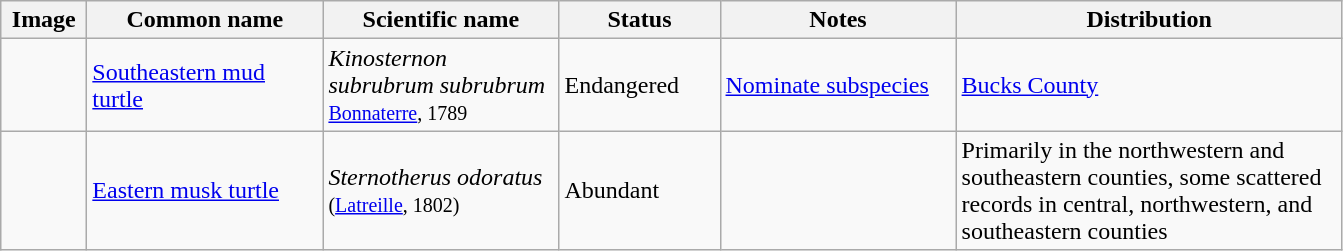<table class=wikitable>
<tr>
<th scope="col" style="width: 50px;">Image</th>
<th scope="col" style="width: 150px;">Common name</th>
<th scope="col" style="width: 150px;">Scientific name</th>
<th scope="col" style="width: 100px;">Status</th>
<th scope="col" style="width: 150px;">Notes</th>
<th scope="col" style="width: 250px;">Distribution</th>
</tr>
<tr>
<td></td>
<td><a href='#'>Southeastern mud turtle</a></td>
<td><em>Kinosternon subrubrum subrubrum</em><br><small><a href='#'>Bonnaterre</a>, 1789</small></td>
<td>Endangered</td>
<td><a href='#'>Nominate subspecies</a></td>
<td><a href='#'>Bucks County</a></td>
</tr>
<tr>
<td></td>
<td><a href='#'>Eastern musk turtle</a></td>
<td><em>Sternotherus odoratus</em><br><small>(<a href='#'>Latreille</a>, 1802)</small></td>
<td>Abundant</td>
<td></td>
<td>Primarily in the northwestern and southeastern counties, some scattered records in central, northwestern, and southeastern counties</td>
</tr>
</table>
